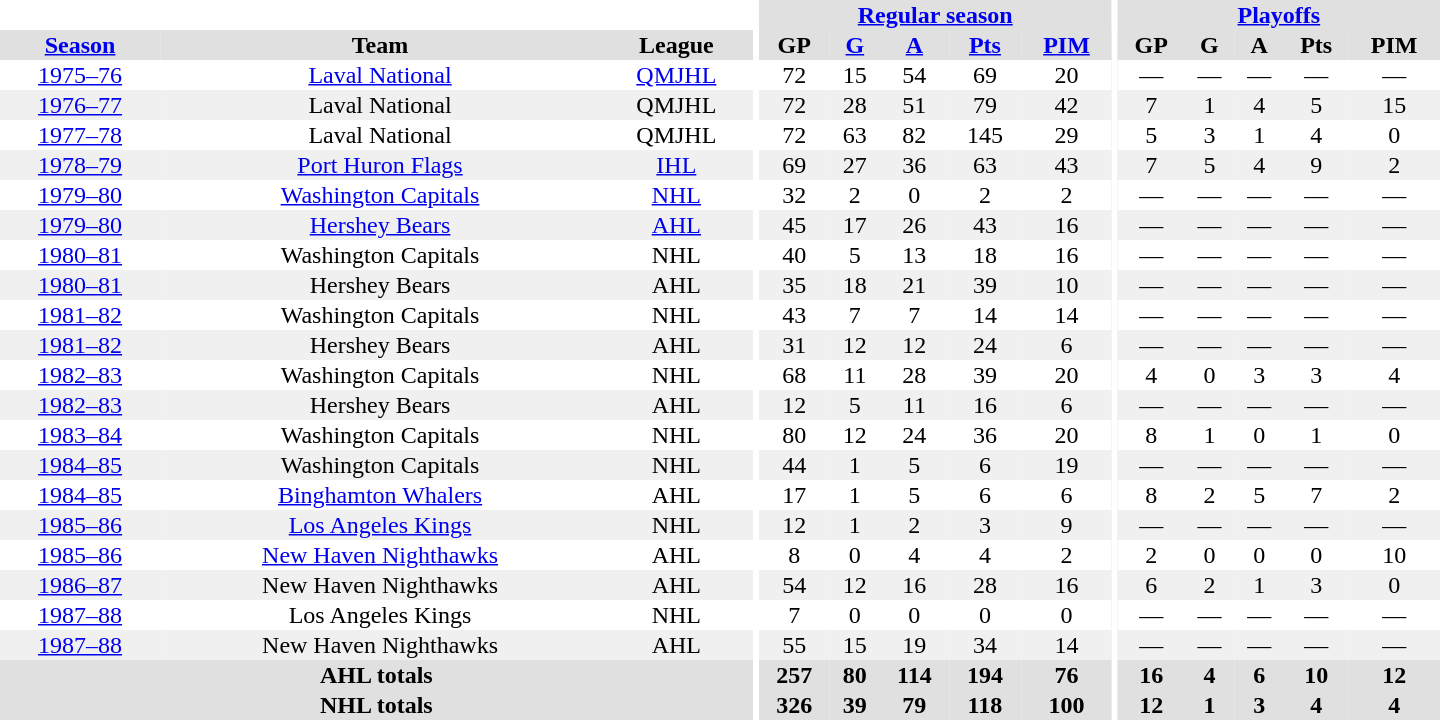<table border="0" cellpadding="1" cellspacing="0" style="text-align:center; width:60em">
<tr bgcolor="#e0e0e0">
<th colspan="3" bgcolor="#ffffff"></th>
<th rowspan="100" bgcolor="#ffffff"></th>
<th colspan="5"><a href='#'>Regular season</a></th>
<th rowspan="100" bgcolor="#ffffff"></th>
<th colspan="5"><a href='#'>Playoffs</a></th>
</tr>
<tr bgcolor="#e0e0e0">
<th><a href='#'>Season</a></th>
<th>Team</th>
<th>League</th>
<th>GP</th>
<th><a href='#'>G</a></th>
<th><a href='#'>A</a></th>
<th><a href='#'>Pts</a></th>
<th><a href='#'>PIM</a></th>
<th>GP</th>
<th>G</th>
<th>A</th>
<th>Pts</th>
<th>PIM</th>
</tr>
<tr>
<td><a href='#'>1975–76</a></td>
<td><a href='#'>Laval National</a></td>
<td><a href='#'>QMJHL</a></td>
<td>72</td>
<td>15</td>
<td>54</td>
<td>69</td>
<td>20</td>
<td>—</td>
<td>—</td>
<td>—</td>
<td>—</td>
<td>—</td>
</tr>
<tr bgcolor="#f0f0f0">
<td><a href='#'>1976–77</a></td>
<td>Laval National</td>
<td>QMJHL</td>
<td>72</td>
<td>28</td>
<td>51</td>
<td>79</td>
<td>42</td>
<td>7</td>
<td>1</td>
<td>4</td>
<td>5</td>
<td>15</td>
</tr>
<tr>
<td><a href='#'>1977–78</a></td>
<td>Laval National</td>
<td>QMJHL</td>
<td>72</td>
<td>63</td>
<td>82</td>
<td>145</td>
<td>29</td>
<td>5</td>
<td>3</td>
<td>1</td>
<td>4</td>
<td>0</td>
</tr>
<tr bgcolor="#f0f0f0">
<td><a href='#'>1978–79</a></td>
<td><a href='#'>Port Huron Flags</a></td>
<td><a href='#'>IHL</a></td>
<td>69</td>
<td>27</td>
<td>36</td>
<td>63</td>
<td>43</td>
<td>7</td>
<td>5</td>
<td>4</td>
<td>9</td>
<td>2</td>
</tr>
<tr>
<td><a href='#'>1979–80</a></td>
<td><a href='#'>Washington Capitals</a></td>
<td><a href='#'>NHL</a></td>
<td>32</td>
<td>2</td>
<td>0</td>
<td>2</td>
<td>2</td>
<td>—</td>
<td>—</td>
<td>—</td>
<td>—</td>
<td>—</td>
</tr>
<tr bgcolor="#f0f0f0">
<td><a href='#'>1979–80</a></td>
<td><a href='#'>Hershey Bears</a></td>
<td><a href='#'>AHL</a></td>
<td>45</td>
<td>17</td>
<td>26</td>
<td>43</td>
<td>16</td>
<td>—</td>
<td>—</td>
<td>—</td>
<td>—</td>
<td>—</td>
</tr>
<tr>
<td><a href='#'>1980–81</a></td>
<td>Washington Capitals</td>
<td>NHL</td>
<td>40</td>
<td>5</td>
<td>13</td>
<td>18</td>
<td>16</td>
<td>—</td>
<td>—</td>
<td>—</td>
<td>—</td>
<td>—</td>
</tr>
<tr bgcolor="#f0f0f0">
<td><a href='#'>1980–81</a></td>
<td>Hershey Bears</td>
<td>AHL</td>
<td>35</td>
<td>18</td>
<td>21</td>
<td>39</td>
<td>10</td>
<td>—</td>
<td>—</td>
<td>—</td>
<td>—</td>
<td>—</td>
</tr>
<tr>
<td><a href='#'>1981–82</a></td>
<td>Washington Capitals</td>
<td>NHL</td>
<td>43</td>
<td>7</td>
<td>7</td>
<td>14</td>
<td>14</td>
<td>—</td>
<td>—</td>
<td>—</td>
<td>—</td>
<td>—</td>
</tr>
<tr bgcolor="#f0f0f0">
<td><a href='#'>1981–82</a></td>
<td>Hershey Bears</td>
<td>AHL</td>
<td>31</td>
<td>12</td>
<td>12</td>
<td>24</td>
<td>6</td>
<td>—</td>
<td>—</td>
<td>—</td>
<td>—</td>
<td>—</td>
</tr>
<tr>
<td><a href='#'>1982–83</a></td>
<td>Washington Capitals</td>
<td>NHL</td>
<td>68</td>
<td>11</td>
<td>28</td>
<td>39</td>
<td>20</td>
<td>4</td>
<td>0</td>
<td>3</td>
<td>3</td>
<td>4</td>
</tr>
<tr bgcolor="#f0f0f0">
<td><a href='#'>1982–83</a></td>
<td>Hershey Bears</td>
<td>AHL</td>
<td>12</td>
<td>5</td>
<td>11</td>
<td>16</td>
<td>6</td>
<td>—</td>
<td>—</td>
<td>—</td>
<td>—</td>
<td>—</td>
</tr>
<tr>
<td><a href='#'>1983–84</a></td>
<td>Washington Capitals</td>
<td>NHL</td>
<td>80</td>
<td>12</td>
<td>24</td>
<td>36</td>
<td>20</td>
<td>8</td>
<td>1</td>
<td>0</td>
<td>1</td>
<td>0</td>
</tr>
<tr bgcolor="#f0f0f0">
<td><a href='#'>1984–85</a></td>
<td>Washington Capitals</td>
<td>NHL</td>
<td>44</td>
<td>1</td>
<td>5</td>
<td>6</td>
<td>19</td>
<td>—</td>
<td>—</td>
<td>—</td>
<td>—</td>
<td>—</td>
</tr>
<tr>
<td><a href='#'>1984–85</a></td>
<td><a href='#'>Binghamton Whalers</a></td>
<td>AHL</td>
<td>17</td>
<td>1</td>
<td>5</td>
<td>6</td>
<td>6</td>
<td>8</td>
<td>2</td>
<td>5</td>
<td>7</td>
<td>2</td>
</tr>
<tr bgcolor="#f0f0f0">
<td><a href='#'>1985–86</a></td>
<td><a href='#'>Los Angeles Kings</a></td>
<td>NHL</td>
<td>12</td>
<td>1</td>
<td>2</td>
<td>3</td>
<td>9</td>
<td>—</td>
<td>—</td>
<td>—</td>
<td>—</td>
<td>—</td>
</tr>
<tr>
<td><a href='#'>1985–86</a></td>
<td><a href='#'>New Haven Nighthawks</a></td>
<td>AHL</td>
<td>8</td>
<td>0</td>
<td>4</td>
<td>4</td>
<td>2</td>
<td>2</td>
<td>0</td>
<td>0</td>
<td>0</td>
<td>10</td>
</tr>
<tr bgcolor="#f0f0f0">
<td><a href='#'>1986–87</a></td>
<td>New Haven Nighthawks</td>
<td>AHL</td>
<td>54</td>
<td>12</td>
<td>16</td>
<td>28</td>
<td>16</td>
<td>6</td>
<td>2</td>
<td>1</td>
<td>3</td>
<td>0</td>
</tr>
<tr>
<td><a href='#'>1987–88</a></td>
<td>Los Angeles Kings</td>
<td>NHL</td>
<td>7</td>
<td>0</td>
<td>0</td>
<td>0</td>
<td>0</td>
<td>—</td>
<td>—</td>
<td>—</td>
<td>—</td>
<td>—</td>
</tr>
<tr bgcolor="#f0f0f0">
<td><a href='#'>1987–88</a></td>
<td>New Haven Nighthawks</td>
<td>AHL</td>
<td>55</td>
<td>15</td>
<td>19</td>
<td>34</td>
<td>14</td>
<td>—</td>
<td>—</td>
<td>—</td>
<td>—</td>
<td>—</td>
</tr>
<tr bgcolor="#e0e0e0">
<th colspan="3">AHL totals</th>
<th>257</th>
<th>80</th>
<th>114</th>
<th>194</th>
<th>76</th>
<th>16</th>
<th>4</th>
<th>6</th>
<th>10</th>
<th>12</th>
</tr>
<tr bgcolor="#e0e0e0">
<th colspan="3">NHL totals</th>
<th>326</th>
<th>39</th>
<th>79</th>
<th>118</th>
<th>100</th>
<th>12</th>
<th>1</th>
<th>3</th>
<th>4</th>
<th>4</th>
</tr>
</table>
